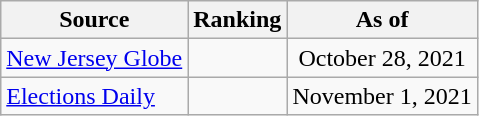<table class="wikitable" style="text-align:center">
<tr>
<th>Source</th>
<th>Ranking</th>
<th>As of</th>
</tr>
<tr>
<td align=left><a href='#'>New Jersey Globe</a></td>
<td></td>
<td>October 28, 2021</td>
</tr>
<tr>
<td align=left><a href='#'>Elections Daily</a></td>
<td></td>
<td>November 1, 2021</td>
</tr>
</table>
